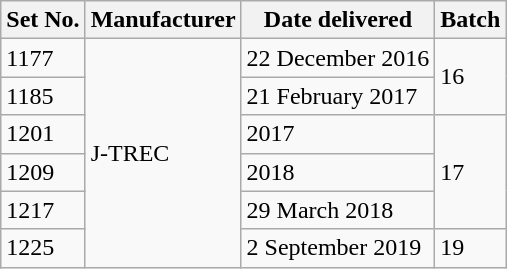<table class="wikitable">
<tr>
<th>Set No.</th>
<th>Manufacturer</th>
<th>Date delivered</th>
<th>Batch</th>
</tr>
<tr>
<td>1177</td>
<td rowspan="6">J-TREC</td>
<td>22 December 2016</td>
<td rowspan="2">16</td>
</tr>
<tr>
<td>1185</td>
<td>21 February 2017</td>
</tr>
<tr>
<td>1201</td>
<td>2017</td>
<td rowspan="3">17</td>
</tr>
<tr>
<td>1209</td>
<td>2018</td>
</tr>
<tr>
<td>1217</td>
<td>29 March 2018</td>
</tr>
<tr>
<td>1225</td>
<td>2 September 2019</td>
<td>19</td>
</tr>
</table>
